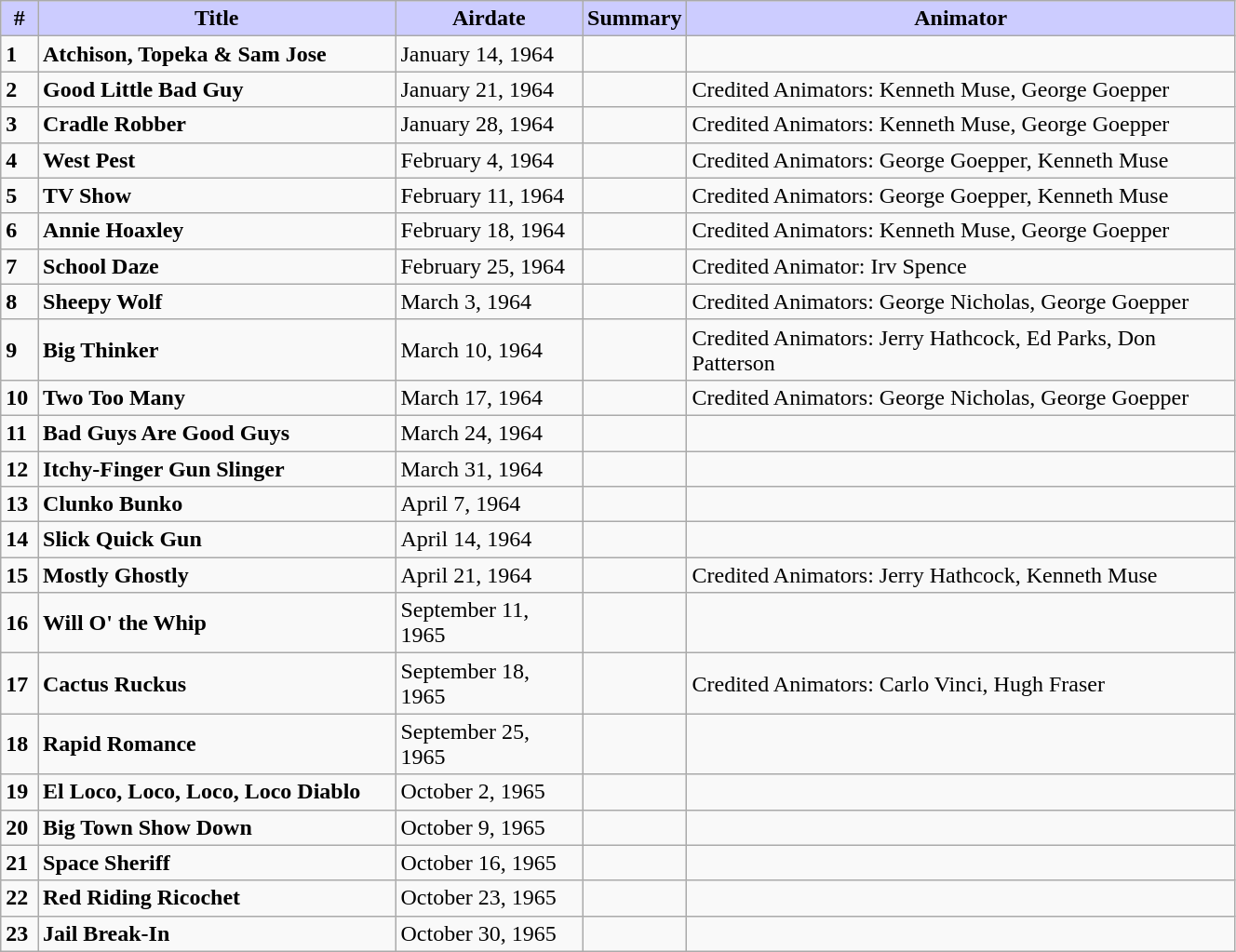<table class="wikitable" width=70%>
<tr>
<th style="background: #CCCCFF" width="3%"><strong>#</strong></th>
<th style="background: #CCCCFF" width="29%"><strong>Title</strong></th>
<th style="background: #CCCCFF"><strong>Airdate</strong></th>
<th style="background: #CCCCFF"><strong>Summary</strong></th>
<th style="background: #CCCCFF"><strong>Animator</strong></th>
</tr>
<tr>
<td><strong>1</strong></td>
<td><strong>Atchison, Topeka & Sam Jose</strong></td>
<td>January 14, 1964</td>
<td></td>
<td></td>
</tr>
<tr>
<td><strong>2</strong></td>
<td><strong>Good Little Bad Guy</strong></td>
<td>January 21, 1964</td>
<td></td>
<td>Credited Animators: Kenneth Muse, George Goepper</td>
</tr>
<tr>
<td><strong>3</strong></td>
<td><strong>Cradle Robber</strong></td>
<td>January 28, 1964</td>
<td></td>
<td>Credited Animators: Kenneth Muse, George Goepper</td>
</tr>
<tr>
<td><strong>4</strong></td>
<td><strong>West Pest</strong></td>
<td>February 4, 1964</td>
<td></td>
<td>Credited Animators: George Goepper, Kenneth Muse</td>
</tr>
<tr>
<td><strong>5</strong></td>
<td><strong>TV Show</strong></td>
<td>February 11, 1964</td>
<td></td>
<td>Credited Animators: George Goepper, Kenneth Muse</td>
</tr>
<tr>
<td><strong>6</strong></td>
<td><strong>Annie Hoaxley</strong></td>
<td>February 18, 1964</td>
<td></td>
<td>Credited Animators: Kenneth Muse, George Goepper</td>
</tr>
<tr>
<td><strong>7</strong></td>
<td><strong>School Daze</strong></td>
<td>February 25, 1964</td>
<td></td>
<td>Credited Animator: Irv Spence</td>
</tr>
<tr>
<td><strong>8</strong></td>
<td><strong>Sheepy Wolf</strong></td>
<td>March 3, 1964</td>
<td></td>
<td>Credited Animators: George Nicholas, George Goepper</td>
</tr>
<tr>
<td><strong>9</strong></td>
<td><strong>Big Thinker</strong></td>
<td>March 10, 1964</td>
<td></td>
<td>Credited Animators: Jerry Hathcock, Ed Parks, Don Patterson</td>
</tr>
<tr>
<td><strong>10</strong></td>
<td><strong>Two Too Many</strong></td>
<td>March 17, 1964</td>
<td></td>
<td>Credited Animators: George Nicholas, George Goepper</td>
</tr>
<tr>
<td><strong>11</strong></td>
<td><strong>Bad Guys Are Good Guys</strong></td>
<td>March 24, 1964</td>
<td></td>
<td></td>
</tr>
<tr>
<td><strong>12</strong></td>
<td><strong>Itchy-Finger Gun Slinger</strong></td>
<td>March 31, 1964</td>
<td></td>
<td></td>
</tr>
<tr>
<td><strong>13</strong></td>
<td><strong>Clunko Bunko</strong></td>
<td>April 7, 1964</td>
<td></td>
<td></td>
</tr>
<tr>
<td><strong>14</strong></td>
<td><strong>Slick Quick Gun</strong></td>
<td>April 14, 1964</td>
<td></td>
<td></td>
</tr>
<tr>
<td><strong>15</strong></td>
<td><strong>Mostly Ghostly</strong></td>
<td>April 21, 1964</td>
<td></td>
<td>Credited Animators: Jerry Hathcock, Kenneth Muse</td>
</tr>
<tr>
<td><strong>16</strong></td>
<td><strong>Will O' the Whip </strong></td>
<td>September 11, 1965</td>
<td></td>
<td></td>
</tr>
<tr>
<td><strong>17</strong></td>
<td><strong>Cactus Ruckus</strong></td>
<td>September 18, 1965</td>
<td></td>
<td>Credited Animators: Carlo Vinci, Hugh Fraser</td>
</tr>
<tr>
<td><strong>18</strong></td>
<td><strong>Rapid Romance</strong></td>
<td>September 25, 1965</td>
<td></td>
<td></td>
</tr>
<tr>
<td><strong>19</strong></td>
<td><strong>El Loco, Loco, Loco, Loco Diablo</strong></td>
<td>October 2, 1965</td>
<td></td>
<td></td>
</tr>
<tr>
<td><strong>20</strong></td>
<td><strong>Big Town Show Down</strong></td>
<td>October 9, 1965</td>
<td></td>
<td></td>
</tr>
<tr>
<td><strong>21</strong></td>
<td><strong>Space Sheriff</strong></td>
<td>October 16, 1965</td>
<td></td>
<td></td>
</tr>
<tr>
<td><strong>22</strong></td>
<td><strong>Red Riding Ricochet</strong></td>
<td>October 23, 1965</td>
<td></td>
<td></td>
</tr>
<tr>
<td><strong>23</strong></td>
<td><strong>Jail Break-In</strong></td>
<td>October 30, 1965</td>
<td></td>
<td></td>
</tr>
</table>
